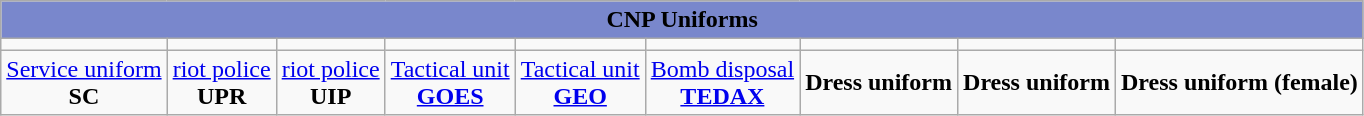<table class="wikitable">
<tr style="background:#7987cc;">
<td colspan=9 style="text-align:center;"><strong>CNP Uniforms</strong></td>
</tr>
<tr style="text-align:center;">
<td></td>
<td></td>
<td></td>
<td></td>
<td></td>
<td></td>
<td></td>
<td></td>
<td></td>
</tr>
<tr style="text-align:center;">
<td><a href='#'>Service uniform</a><br><strong>SC</strong></td>
<td style="text-align:center;"><a href='#'>riot police</a><br><strong>UPR</strong></td>
<td style="text-align:center;"><a href='#'>riot police</a><br><strong>UIP</strong></td>
<td style="text-align:center;"><a href='#'>Tactical unit</a><br><strong><a href='#'>GOES</a></strong></td>
<td style="text-align:center;"><a href='#'>Tactical unit</a><br><strong><a href='#'>GEO</a></strong></td>
<td style="text-align:center;"><a href='#'>Bomb disposal</a><br><strong><a href='#'>TEDAX</a></strong></td>
<td style="text-align:center;"><strong>Dress uniform</strong></td>
<td style="text-align:center;"><strong>Dress uniform</strong></td>
<td style="text-align:center;"><strong>Dress uniform (female)</strong></td>
</tr>
</table>
